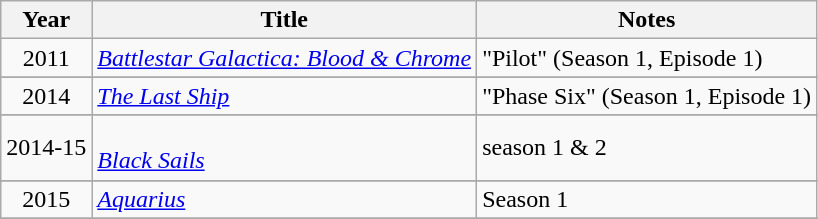<table class="wikitable">
<tr>
<th rowspan="1">Year</th>
<th rowspan="1">Title</th>
<th rowspan="1">Notes</th>
</tr>
<tr align="center">
<td align="center">2011</td>
<td align="left"><em><a href='#'>Battlestar Galactica: Blood & Chrome</a></em></td>
<td align="left">"Pilot" (Season 1, Episode 1)</td>
</tr>
<tr>
</tr>
<tr align="center">
<td align="center">2014</td>
<td align="left"><em><a href='#'>The Last Ship</a></em></td>
<td align="left">"Phase Six" (Season 1, Episode 1)</td>
</tr>
<tr>
</tr>
<tr align="center">
<td align="center">2014-15</td>
<td align="left"><br><em><a href='#'>Black Sails</a></em></td>
<td align="left">season 1 & 2</td>
</tr>
<tr>
</tr>
<tr align="center">
<td align="center">2015</td>
<td align="left"><em><a href='#'>Aquarius</a></em></td>
<td align="left">Season 1</td>
</tr>
<tr>
</tr>
</table>
